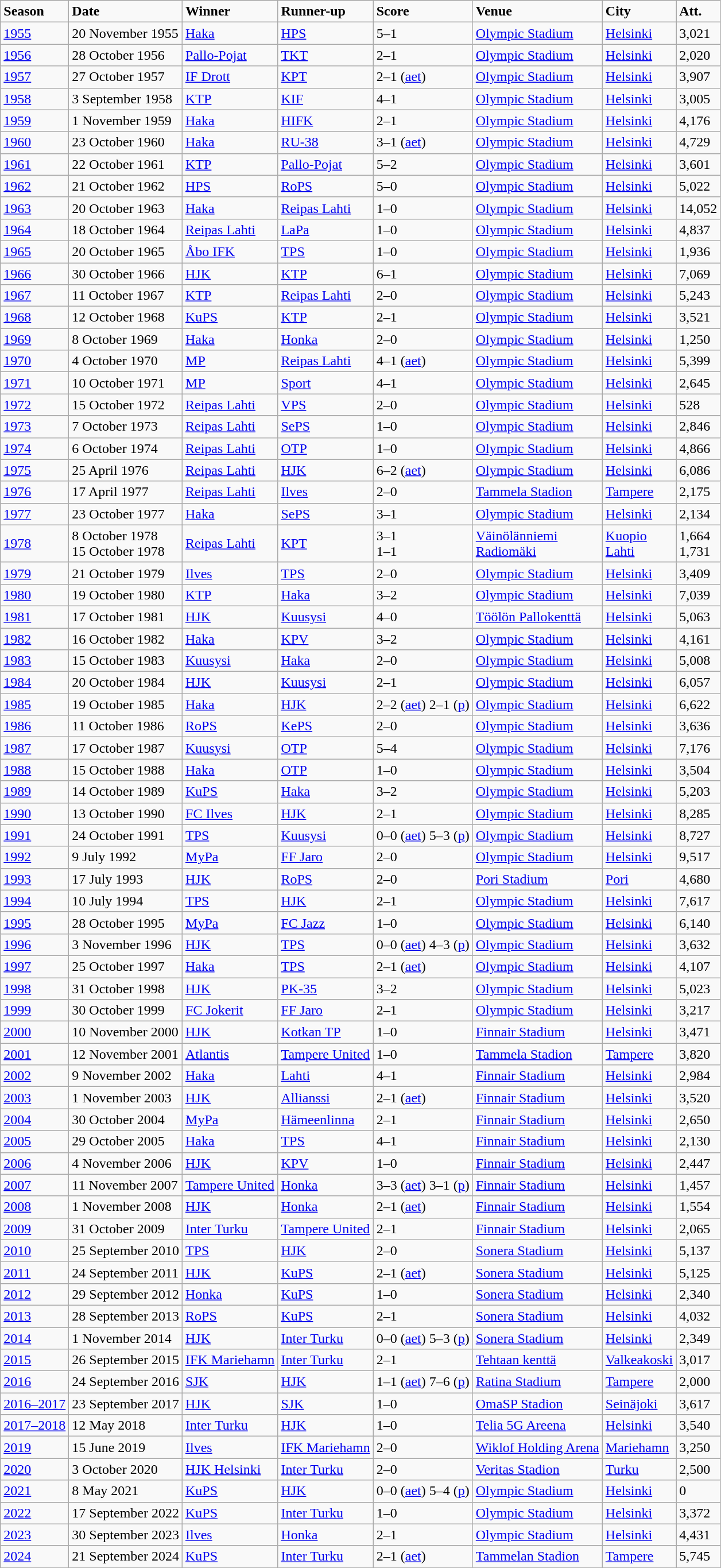<table class="wikitable">
<tr>
<td><strong>Season</strong></td>
<td><strong>Date</strong></td>
<td><strong>Winner</strong></td>
<td><strong>Runner-up</strong></td>
<td><strong>Score</strong></td>
<td><strong>Venue</strong></td>
<td><strong>City</strong></td>
<td><strong>Att.</strong></td>
</tr>
<tr>
<td><a href='#'>1955</a></td>
<td>20 November 1955</td>
<td><a href='#'>Haka</a></td>
<td><a href='#'>HPS</a></td>
<td>5–1</td>
<td><a href='#'>Olympic Stadium</a></td>
<td><a href='#'>Helsinki</a></td>
<td>3,021</td>
</tr>
<tr>
<td><a href='#'>1956</a></td>
<td>28 October 1956</td>
<td><a href='#'>Pallo-Pojat</a></td>
<td><a href='#'>TKT</a></td>
<td>2–1</td>
<td><a href='#'>Olympic Stadium</a></td>
<td><a href='#'>Helsinki</a></td>
<td>2,020</td>
</tr>
<tr>
<td><a href='#'>1957</a></td>
<td>27 October 1957</td>
<td><a href='#'>IF Drott</a></td>
<td><a href='#'>KPT</a></td>
<td>2–1 (<a href='#'>aet</a>)</td>
<td><a href='#'>Olympic Stadium</a></td>
<td><a href='#'>Helsinki</a></td>
<td>3,907</td>
</tr>
<tr>
<td><a href='#'>1958</a></td>
<td>3 September 1958</td>
<td><a href='#'>KTP</a></td>
<td><a href='#'>KIF</a></td>
<td>4–1</td>
<td><a href='#'>Olympic Stadium</a></td>
<td><a href='#'>Helsinki</a></td>
<td>3,005</td>
</tr>
<tr>
<td><a href='#'>1959</a></td>
<td>1 November 1959</td>
<td><a href='#'>Haka</a></td>
<td><a href='#'>HIFK</a></td>
<td>2–1</td>
<td><a href='#'>Olympic Stadium</a></td>
<td><a href='#'>Helsinki</a></td>
<td>4,176</td>
</tr>
<tr>
<td><a href='#'>1960</a></td>
<td>23 October 1960</td>
<td><a href='#'>Haka</a></td>
<td><a href='#'>RU-38</a></td>
<td>3–1 (<a href='#'>aet</a>)</td>
<td><a href='#'>Olympic Stadium</a></td>
<td><a href='#'>Helsinki</a></td>
<td>4,729</td>
</tr>
<tr>
<td><a href='#'>1961</a></td>
<td>22 October 1961</td>
<td><a href='#'>KTP</a></td>
<td><a href='#'>Pallo-Pojat</a></td>
<td>5–2</td>
<td><a href='#'>Olympic Stadium</a></td>
<td><a href='#'>Helsinki</a></td>
<td>3,601</td>
</tr>
<tr>
<td><a href='#'>1962</a></td>
<td>21 October 1962</td>
<td><a href='#'>HPS</a></td>
<td><a href='#'>RoPS</a></td>
<td>5–0</td>
<td><a href='#'>Olympic Stadium</a></td>
<td><a href='#'>Helsinki</a></td>
<td>5,022</td>
</tr>
<tr>
<td><a href='#'>1963</a></td>
<td>20 October 1963</td>
<td><a href='#'>Haka</a></td>
<td><a href='#'>Reipas Lahti</a></td>
<td>1–0</td>
<td><a href='#'>Olympic Stadium</a></td>
<td><a href='#'>Helsinki</a></td>
<td>14,052</td>
</tr>
<tr>
<td><a href='#'>1964</a></td>
<td>18 October 1964</td>
<td><a href='#'>Reipas Lahti</a></td>
<td><a href='#'>LaPa</a></td>
<td>1–0</td>
<td><a href='#'>Olympic Stadium</a></td>
<td><a href='#'>Helsinki</a></td>
<td>4,837</td>
</tr>
<tr>
<td><a href='#'>1965</a></td>
<td>20 October 1965</td>
<td><a href='#'>Åbo IFK</a></td>
<td><a href='#'>TPS</a></td>
<td>1–0</td>
<td><a href='#'>Olympic Stadium</a></td>
<td><a href='#'>Helsinki</a></td>
<td>1,936</td>
</tr>
<tr>
<td><a href='#'>1966</a></td>
<td>30 October 1966</td>
<td><a href='#'>HJK</a></td>
<td><a href='#'>KTP</a></td>
<td>6–1</td>
<td><a href='#'>Olympic Stadium</a></td>
<td><a href='#'>Helsinki</a></td>
<td>7,069</td>
</tr>
<tr>
<td><a href='#'>1967</a></td>
<td>11 October 1967</td>
<td><a href='#'>KTP</a></td>
<td><a href='#'>Reipas Lahti</a></td>
<td>2–0</td>
<td><a href='#'>Olympic Stadium</a></td>
<td><a href='#'>Helsinki</a></td>
<td>5,243</td>
</tr>
<tr>
<td><a href='#'>1968</a></td>
<td>12 October 1968</td>
<td><a href='#'>KuPS</a></td>
<td><a href='#'>KTP</a></td>
<td>2–1</td>
<td><a href='#'>Olympic Stadium</a></td>
<td><a href='#'>Helsinki</a></td>
<td>3,521</td>
</tr>
<tr>
<td><a href='#'>1969</a></td>
<td>8 October 1969</td>
<td><a href='#'>Haka</a></td>
<td><a href='#'>Honka</a></td>
<td>2–0</td>
<td><a href='#'>Olympic Stadium</a></td>
<td><a href='#'>Helsinki</a></td>
<td>1,250</td>
</tr>
<tr>
<td><a href='#'>1970</a></td>
<td>4 October 1970</td>
<td><a href='#'>MP</a></td>
<td><a href='#'>Reipas Lahti</a></td>
<td>4–1 (<a href='#'>aet</a>)</td>
<td><a href='#'>Olympic Stadium</a></td>
<td><a href='#'>Helsinki</a></td>
<td>5,399</td>
</tr>
<tr>
<td><a href='#'>1971</a></td>
<td>10 October 1971</td>
<td><a href='#'>MP</a></td>
<td><a href='#'>Sport</a></td>
<td>4–1</td>
<td><a href='#'>Olympic Stadium</a></td>
<td><a href='#'>Helsinki</a></td>
<td>2,645</td>
</tr>
<tr>
<td><a href='#'>1972</a></td>
<td>15 October 1972</td>
<td><a href='#'>Reipas Lahti</a></td>
<td><a href='#'>VPS</a></td>
<td>2–0</td>
<td><a href='#'>Olympic Stadium</a></td>
<td><a href='#'>Helsinki</a></td>
<td>528</td>
</tr>
<tr>
<td><a href='#'>1973</a></td>
<td>7 October 1973</td>
<td><a href='#'>Reipas Lahti</a></td>
<td><a href='#'>SePS</a></td>
<td>1–0</td>
<td><a href='#'>Olympic Stadium</a></td>
<td><a href='#'>Helsinki</a></td>
<td>2,846</td>
</tr>
<tr>
<td><a href='#'>1974</a></td>
<td>6 October 1974</td>
<td><a href='#'>Reipas Lahti</a></td>
<td><a href='#'>OTP</a></td>
<td>1–0</td>
<td><a href='#'>Olympic Stadium</a></td>
<td><a href='#'>Helsinki</a></td>
<td>4,866</td>
</tr>
<tr>
<td><a href='#'>1975</a></td>
<td>25 April 1976</td>
<td><a href='#'>Reipas Lahti</a></td>
<td><a href='#'>HJK</a></td>
<td>6–2 (<a href='#'>aet</a>)</td>
<td><a href='#'>Olympic Stadium</a></td>
<td><a href='#'>Helsinki</a></td>
<td>6,086</td>
</tr>
<tr>
<td><a href='#'>1976</a></td>
<td>17 April 1977</td>
<td><a href='#'>Reipas Lahti</a></td>
<td><a href='#'>Ilves</a></td>
<td>2–0</td>
<td><a href='#'>Tammela Stadion</a></td>
<td><a href='#'>Tampere</a></td>
<td>2,175</td>
</tr>
<tr>
<td><a href='#'>1977</a></td>
<td>23 October 1977</td>
<td><a href='#'>Haka</a></td>
<td><a href='#'>SePS</a></td>
<td>3–1</td>
<td><a href='#'>Olympic Stadium</a></td>
<td><a href='#'>Helsinki</a></td>
<td>2,134</td>
</tr>
<tr>
<td><a href='#'>1978</a></td>
<td>8 October 1978<br>15 October 1978</td>
<td><a href='#'>Reipas Lahti</a></td>
<td><a href='#'>KPT</a></td>
<td>3–1<br>1–1</td>
<td><a href='#'>Väinölänniemi</a><br><a href='#'>Radiomäki</a></td>
<td><a href='#'>Kuopio</a><br><a href='#'>Lahti</a></td>
<td>1,664<br>1,731</td>
</tr>
<tr>
<td><a href='#'>1979</a></td>
<td>21 October 1979</td>
<td><a href='#'>Ilves</a></td>
<td><a href='#'>TPS</a></td>
<td>2–0</td>
<td><a href='#'>Olympic Stadium</a></td>
<td><a href='#'>Helsinki</a></td>
<td>3,409</td>
</tr>
<tr>
<td><a href='#'>1980</a></td>
<td>19 October 1980</td>
<td><a href='#'>KTP</a></td>
<td><a href='#'>Haka</a></td>
<td>3–2</td>
<td><a href='#'>Olympic Stadium</a></td>
<td><a href='#'>Helsinki</a></td>
<td>7,039</td>
</tr>
<tr>
<td><a href='#'>1981</a></td>
<td>17 October 1981</td>
<td><a href='#'>HJK</a></td>
<td><a href='#'>Kuusysi</a></td>
<td>4–0</td>
<td><a href='#'>Töölön Pallokenttä</a></td>
<td><a href='#'>Helsinki</a></td>
<td>5,063</td>
</tr>
<tr>
<td><a href='#'>1982</a></td>
<td>16 October 1982</td>
<td><a href='#'>Haka</a></td>
<td><a href='#'>KPV</a></td>
<td>3–2</td>
<td><a href='#'>Olympic Stadium</a></td>
<td><a href='#'>Helsinki</a></td>
<td>4,161</td>
</tr>
<tr>
<td><a href='#'>1983</a></td>
<td>15 October 1983</td>
<td><a href='#'>Kuusysi</a></td>
<td><a href='#'>Haka</a></td>
<td>2–0</td>
<td><a href='#'>Olympic Stadium</a></td>
<td><a href='#'>Helsinki</a></td>
<td>5,008</td>
</tr>
<tr>
<td><a href='#'>1984</a></td>
<td>20 October 1984</td>
<td><a href='#'>HJK</a></td>
<td><a href='#'>Kuusysi</a></td>
<td>2–1</td>
<td><a href='#'>Olympic Stadium</a></td>
<td><a href='#'>Helsinki</a></td>
<td>6,057</td>
</tr>
<tr>
<td><a href='#'>1985</a></td>
<td>19 October 1985</td>
<td><a href='#'>Haka</a></td>
<td><a href='#'>HJK</a></td>
<td>2–2 (<a href='#'>aet</a>) 2–1 (<a href='#'>p</a>)</td>
<td><a href='#'>Olympic Stadium</a></td>
<td><a href='#'>Helsinki</a></td>
<td>6,622</td>
</tr>
<tr>
<td><a href='#'>1986</a></td>
<td>11 October 1986</td>
<td><a href='#'>RoPS</a></td>
<td><a href='#'>KePS</a></td>
<td>2–0</td>
<td><a href='#'>Olympic Stadium</a></td>
<td><a href='#'>Helsinki</a></td>
<td>3,636</td>
</tr>
<tr>
<td><a href='#'>1987</a></td>
<td>17 October 1987</td>
<td><a href='#'>Kuusysi</a></td>
<td><a href='#'>OTP</a></td>
<td>5–4</td>
<td><a href='#'>Olympic Stadium</a></td>
<td><a href='#'>Helsinki</a></td>
<td>7,176</td>
</tr>
<tr>
<td><a href='#'>1988</a></td>
<td>15 October 1988</td>
<td><a href='#'>Haka</a></td>
<td><a href='#'>OTP</a></td>
<td>1–0</td>
<td><a href='#'>Olympic Stadium</a></td>
<td><a href='#'>Helsinki</a></td>
<td>3,504</td>
</tr>
<tr>
<td><a href='#'>1989</a></td>
<td>14 October 1989</td>
<td><a href='#'>KuPS</a></td>
<td><a href='#'>Haka</a></td>
<td>3–2</td>
<td><a href='#'>Olympic Stadium</a></td>
<td><a href='#'>Helsinki</a></td>
<td>5,203</td>
</tr>
<tr>
<td><a href='#'>1990</a></td>
<td>13 October 1990</td>
<td><a href='#'>FC Ilves</a></td>
<td><a href='#'>HJK</a></td>
<td>2–1</td>
<td><a href='#'>Olympic Stadium</a></td>
<td><a href='#'>Helsinki</a></td>
<td>8,285</td>
</tr>
<tr>
<td><a href='#'>1991</a></td>
<td>24 October 1991</td>
<td><a href='#'>TPS</a></td>
<td><a href='#'>Kuusysi</a></td>
<td>0–0 (<a href='#'>aet</a>) 5–3 (<a href='#'>p</a>)</td>
<td><a href='#'>Olympic Stadium</a></td>
<td><a href='#'>Helsinki</a></td>
<td>8,727</td>
</tr>
<tr>
<td><a href='#'>1992</a></td>
<td>9 July 1992</td>
<td><a href='#'>MyPa</a></td>
<td><a href='#'>FF Jaro</a></td>
<td>2–0</td>
<td><a href='#'>Olympic Stadium</a></td>
<td><a href='#'>Helsinki</a></td>
<td>9,517</td>
</tr>
<tr>
<td><a href='#'>1993</a></td>
<td>17 July 1993</td>
<td><a href='#'>HJK</a></td>
<td><a href='#'>RoPS</a></td>
<td>2–0</td>
<td><a href='#'>Pori Stadium</a></td>
<td><a href='#'>Pori</a></td>
<td>4,680</td>
</tr>
<tr>
<td><a href='#'>1994</a></td>
<td>10 July 1994</td>
<td><a href='#'>TPS</a></td>
<td><a href='#'>HJK</a></td>
<td>2–1</td>
<td><a href='#'>Olympic Stadium</a></td>
<td><a href='#'>Helsinki</a></td>
<td>7,617</td>
</tr>
<tr>
<td><a href='#'>1995</a></td>
<td>28 October 1995</td>
<td><a href='#'>MyPa</a></td>
<td><a href='#'>FC Jazz</a></td>
<td>1–0</td>
<td><a href='#'>Olympic Stadium</a></td>
<td><a href='#'>Helsinki</a></td>
<td>6,140</td>
</tr>
<tr>
<td><a href='#'>1996</a></td>
<td>3 November 1996</td>
<td><a href='#'>HJK</a></td>
<td><a href='#'>TPS</a></td>
<td>0–0 (<a href='#'>aet</a>) 4–3 (<a href='#'>p</a>)</td>
<td><a href='#'>Olympic Stadium</a></td>
<td><a href='#'>Helsinki</a></td>
<td>3,632</td>
</tr>
<tr>
<td><a href='#'>1997</a></td>
<td>25 October 1997</td>
<td><a href='#'>Haka</a></td>
<td><a href='#'>TPS</a></td>
<td>2–1 (<a href='#'>aet</a>)</td>
<td><a href='#'>Olympic Stadium</a></td>
<td><a href='#'>Helsinki</a></td>
<td>4,107</td>
</tr>
<tr>
<td><a href='#'>1998</a></td>
<td>31 October 1998</td>
<td><a href='#'>HJK</a></td>
<td><a href='#'>PK-35</a></td>
<td>3–2</td>
<td><a href='#'>Olympic Stadium</a></td>
<td><a href='#'>Helsinki</a></td>
<td>5,023</td>
</tr>
<tr>
<td><a href='#'>1999</a></td>
<td>30 October 1999</td>
<td><a href='#'>FC Jokerit</a></td>
<td><a href='#'>FF Jaro</a></td>
<td>2–1</td>
<td><a href='#'>Olympic Stadium</a></td>
<td><a href='#'>Helsinki</a></td>
<td>3,217</td>
</tr>
<tr>
<td><a href='#'>2000</a></td>
<td>10 November 2000</td>
<td><a href='#'>HJK</a></td>
<td><a href='#'>Kotkan TP</a></td>
<td>1–0</td>
<td><a href='#'>Finnair Stadium</a></td>
<td><a href='#'>Helsinki</a></td>
<td>3,471</td>
</tr>
<tr>
<td><a href='#'>2001</a></td>
<td>12 November 2001</td>
<td><a href='#'>Atlantis</a></td>
<td><a href='#'>Tampere United</a></td>
<td>1–0</td>
<td><a href='#'>Tammela Stadion</a></td>
<td><a href='#'>Tampere</a></td>
<td>3,820</td>
</tr>
<tr>
<td><a href='#'>2002</a></td>
<td>9 November 2002</td>
<td><a href='#'>Haka</a></td>
<td><a href='#'>Lahti</a></td>
<td>4–1</td>
<td><a href='#'>Finnair Stadium</a></td>
<td><a href='#'>Helsinki</a></td>
<td>2,984</td>
</tr>
<tr>
<td><a href='#'>2003</a></td>
<td>1 November 2003</td>
<td><a href='#'>HJK</a></td>
<td><a href='#'>Allianssi</a></td>
<td>2–1 (<a href='#'>aet</a>)</td>
<td><a href='#'>Finnair Stadium</a></td>
<td><a href='#'>Helsinki</a></td>
<td>3,520</td>
</tr>
<tr>
<td><a href='#'>2004</a></td>
<td>30 October 2004</td>
<td><a href='#'>MyPa</a></td>
<td><a href='#'>Hämeenlinna</a></td>
<td>2–1</td>
<td><a href='#'>Finnair Stadium</a></td>
<td><a href='#'>Helsinki</a></td>
<td>2,650</td>
</tr>
<tr>
<td><a href='#'>2005</a></td>
<td>29 October 2005</td>
<td><a href='#'>Haka</a></td>
<td><a href='#'>TPS</a></td>
<td>4–1</td>
<td><a href='#'>Finnair Stadium</a></td>
<td><a href='#'>Helsinki</a></td>
<td>2,130</td>
</tr>
<tr>
<td><a href='#'>2006</a></td>
<td>4 November 2006</td>
<td><a href='#'>HJK</a></td>
<td><a href='#'>KPV</a></td>
<td>1–0</td>
<td><a href='#'>Finnair Stadium</a></td>
<td><a href='#'>Helsinki</a></td>
<td>2,447</td>
</tr>
<tr>
<td><a href='#'>2007</a></td>
<td>11 November 2007</td>
<td><a href='#'>Tampere United</a></td>
<td><a href='#'>Honka</a></td>
<td>3–3 (<a href='#'>aet</a>) 3–1 (<a href='#'>p</a>)</td>
<td><a href='#'>Finnair Stadium</a></td>
<td><a href='#'>Helsinki</a></td>
<td>1,457</td>
</tr>
<tr>
<td><a href='#'>2008</a></td>
<td>1 November 2008</td>
<td><a href='#'>HJK</a></td>
<td><a href='#'>Honka</a></td>
<td>2–1 (<a href='#'>aet</a>)</td>
<td><a href='#'>Finnair Stadium</a></td>
<td><a href='#'>Helsinki</a></td>
<td>1,554</td>
</tr>
<tr>
<td><a href='#'>2009</a></td>
<td>31 October 2009</td>
<td><a href='#'>Inter Turku</a></td>
<td><a href='#'>Tampere United</a></td>
<td>2–1</td>
<td><a href='#'>Finnair Stadium</a></td>
<td><a href='#'>Helsinki</a></td>
<td>2,065</td>
</tr>
<tr>
<td><a href='#'>2010</a></td>
<td>25 September 2010</td>
<td><a href='#'>TPS</a></td>
<td><a href='#'>HJK</a></td>
<td>2–0</td>
<td><a href='#'>Sonera Stadium</a></td>
<td><a href='#'>Helsinki</a></td>
<td>5,137</td>
</tr>
<tr>
<td><a href='#'>2011</a></td>
<td>24 September 2011</td>
<td><a href='#'>HJK</a></td>
<td><a href='#'>KuPS</a></td>
<td>2–1 (<a href='#'>aet</a>)</td>
<td><a href='#'>Sonera Stadium</a></td>
<td><a href='#'>Helsinki</a></td>
<td>5,125</td>
</tr>
<tr>
<td><a href='#'>2012</a></td>
<td>29 September 2012</td>
<td><a href='#'>Honka</a></td>
<td><a href='#'>KuPS</a></td>
<td>1–0</td>
<td><a href='#'>Sonera Stadium</a></td>
<td><a href='#'>Helsinki</a></td>
<td>2,340</td>
</tr>
<tr>
<td><a href='#'>2013</a></td>
<td>28 September 2013</td>
<td><a href='#'>RoPS</a></td>
<td><a href='#'>KuPS</a></td>
<td>2–1</td>
<td><a href='#'>Sonera Stadium</a></td>
<td><a href='#'>Helsinki</a></td>
<td>4,032</td>
</tr>
<tr>
<td><a href='#'>2014</a></td>
<td>1 November 2014</td>
<td><a href='#'>HJK</a></td>
<td><a href='#'>Inter Turku</a></td>
<td>0–0 (<a href='#'>aet</a>) 5–3 (<a href='#'>p</a>)</td>
<td><a href='#'>Sonera Stadium</a></td>
<td><a href='#'>Helsinki</a></td>
<td>2,349</td>
</tr>
<tr>
<td><a href='#'>2015</a></td>
<td>26 September 2015</td>
<td><a href='#'>IFK Mariehamn</a></td>
<td><a href='#'>Inter Turku</a></td>
<td>2–1</td>
<td><a href='#'>Tehtaan kenttä</a></td>
<td><a href='#'>Valkeakoski</a></td>
<td>3,017</td>
</tr>
<tr>
<td><a href='#'>2016</a></td>
<td>24 September 2016</td>
<td><a href='#'>SJK</a></td>
<td><a href='#'>HJK</a></td>
<td>1–1 (<a href='#'>aet</a>) 7–6 (<a href='#'>p</a>)</td>
<td><a href='#'>Ratina Stadium</a></td>
<td><a href='#'>Tampere</a></td>
<td>2,000</td>
</tr>
<tr>
<td><a href='#'>2016–2017</a></td>
<td>23 September 2017</td>
<td><a href='#'>HJK</a></td>
<td><a href='#'>SJK</a></td>
<td>1–0</td>
<td><a href='#'>OmaSP Stadion</a></td>
<td><a href='#'>Seinäjoki</a></td>
<td>3,617</td>
</tr>
<tr>
<td><a href='#'>2017–2018</a></td>
<td>12 May 2018</td>
<td><a href='#'>Inter Turku</a></td>
<td><a href='#'>HJK</a></td>
<td>1–0</td>
<td><a href='#'>Telia 5G Areena</a></td>
<td><a href='#'>Helsinki</a></td>
<td>3,540</td>
</tr>
<tr>
<td><a href='#'>2019</a></td>
<td>15 June 2019</td>
<td><a href='#'>Ilves</a></td>
<td><a href='#'>IFK Mariehamn</a></td>
<td>2–0</td>
<td><a href='#'>Wiklof Holding Arena</a></td>
<td><a href='#'>Mariehamn</a></td>
<td>3,250</td>
</tr>
<tr>
<td><a href='#'>2020</a></td>
<td>3 October 2020</td>
<td><a href='#'>HJK Helsinki</a></td>
<td><a href='#'>Inter Turku</a></td>
<td>2–0</td>
<td><a href='#'>Veritas Stadion</a></td>
<td><a href='#'>Turku</a></td>
<td>2,500</td>
</tr>
<tr>
<td><a href='#'>2021</a></td>
<td>8 May 2021</td>
<td><a href='#'>KuPS</a></td>
<td><a href='#'>HJK</a></td>
<td>0–0 (<a href='#'>aet</a>) 5–4 (<a href='#'>p</a>)</td>
<td><a href='#'>Olympic Stadium</a></td>
<td><a href='#'>Helsinki</a></td>
<td>0</td>
</tr>
<tr>
<td><a href='#'>2022</a></td>
<td>17 September 2022</td>
<td><a href='#'>KuPS</a></td>
<td><a href='#'>Inter Turku</a></td>
<td>1–0</td>
<td><a href='#'>Olympic Stadium</a></td>
<td><a href='#'>Helsinki</a></td>
<td>3,372</td>
</tr>
<tr>
<td><a href='#'>2023</a></td>
<td>30 September 2023</td>
<td><a href='#'>Ilves</a></td>
<td><a href='#'>Honka</a></td>
<td>2–1</td>
<td><a href='#'>Olympic Stadium</a></td>
<td><a href='#'>Helsinki</a></td>
<td>4,431</td>
</tr>
<tr>
<td><a href='#'>2024</a></td>
<td>21 September 2024</td>
<td><a href='#'>KuPS</a></td>
<td><a href='#'>Inter Turku</a></td>
<td>2–1 (<a href='#'>aet</a>)</td>
<td><a href='#'>Tammelan Stadion</a></td>
<td><a href='#'>Tampere</a></td>
<td>5,745</td>
</tr>
</table>
